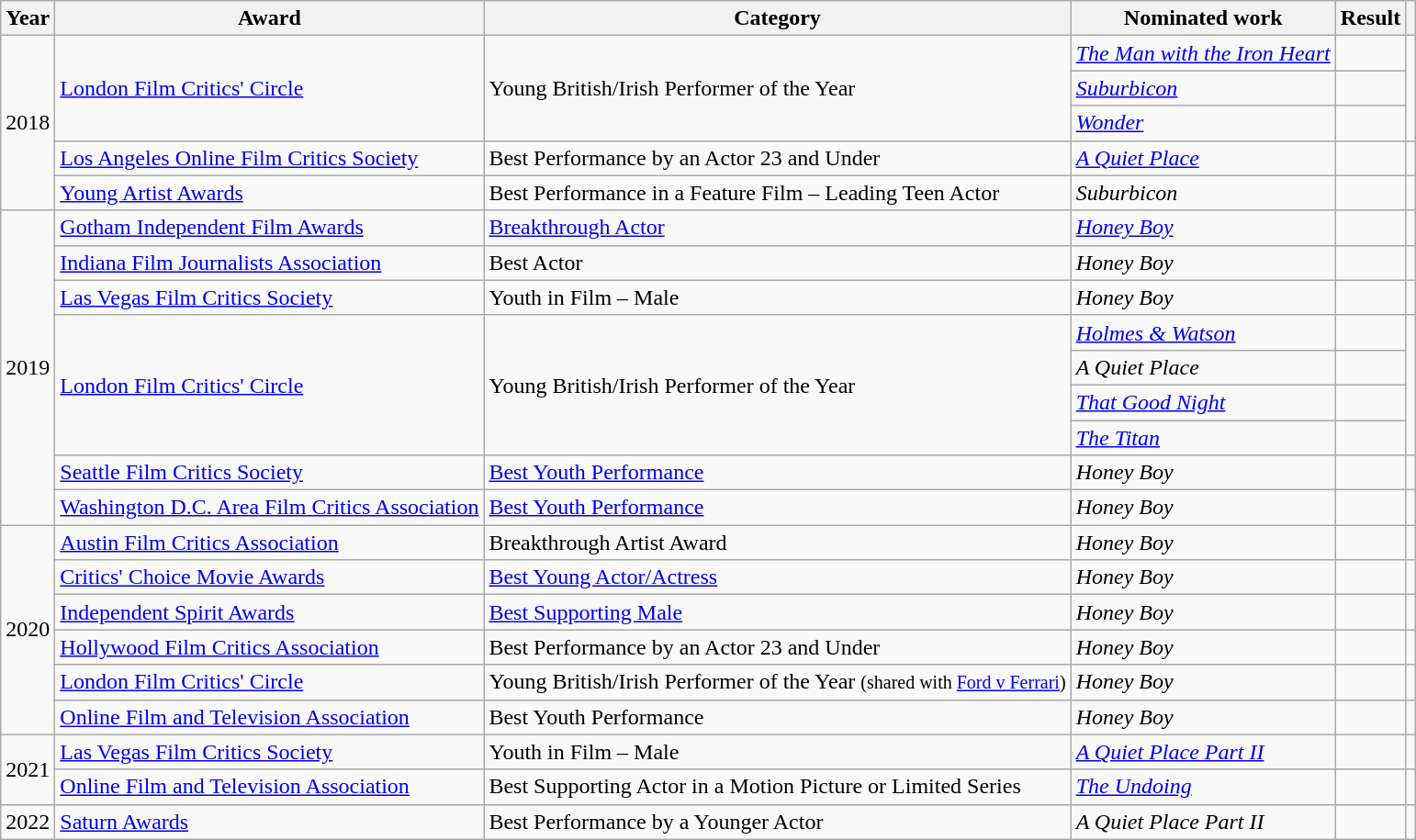<table class="wikitable sortable">
<tr>
<th>Year</th>
<th>Award</th>
<th>Category</th>
<th>Nominated work</th>
<th>Result</th>
<th class="unsortable"></th>
</tr>
<tr>
<td rowspan="5">2018</td>
<td rowspan="3"><a href='#'>London Film Critics' Circle</a></td>
<td rowspan="3">Young British/Irish Performer of the Year</td>
<td data-sort-value="Man with the Iron Heart, The"><em><a href='#'>The Man with the Iron Heart</a></em></td>
<td></td>
<td rowspan="3" style="text-align: center;"></td>
</tr>
<tr>
<td><em><a href='#'>Suburbicon</a></em></td>
<td></td>
</tr>
<tr>
<td><em><a href='#'>Wonder</a></em></td>
<td></td>
</tr>
<tr>
<td><a href='#'>Los Angeles Online Film Critics Society</a></td>
<td>Best Performance by an Actor 23 and Under</td>
<td data-sort-value="Quiet Place 1, A"><em><a href='#'>A Quiet Place</a></em></td>
<td></td>
<td style="text-align:center;"></td>
</tr>
<tr>
<td><a href='#'>Young Artist Awards</a></td>
<td>Best Performance in a Feature Film – Leading Teen Actor</td>
<td><em>Suburbicon</em></td>
<td></td>
<td style="text-align:center;"></td>
</tr>
<tr>
<td rowspan="9">2019</td>
<td><a href='#'>Gotham Independent Film Awards</a></td>
<td><a href='#'>Breakthrough Actor</a></td>
<td><em><a href='#'>Honey Boy</a></em></td>
<td></td>
<td style="text-align:center;"></td>
</tr>
<tr>
<td><a href='#'>Indiana Film Journalists Association</a></td>
<td>Best Actor</td>
<td><em>Honey Boy</em></td>
<td></td>
<td style="text-align:center;"></td>
</tr>
<tr>
<td><a href='#'>Las Vegas Film Critics Society</a></td>
<td>Youth in Film – Male</td>
<td><em>Honey Boy</em></td>
<td></td>
<td style="text-align: center;"></td>
</tr>
<tr>
<td rowspan="4"><a href='#'>London Film Critics' Circle</a></td>
<td rowspan="4">Young British/Irish Performer of the Year</td>
<td><em><a href='#'>Holmes & Watson</a></em></td>
<td></td>
<td rowspan="4" style="text-align:center;"></td>
</tr>
<tr>
<td data-sort-value="Quiet Place 1, A"><em>A Quiet Place</em></td>
<td></td>
</tr>
<tr>
<td><em><a href='#'>That Good Night</a></em></td>
<td></td>
</tr>
<tr>
<td data-sort-value="Titan, The"><em><a href='#'>The Titan</a></em></td>
<td></td>
</tr>
<tr>
<td><a href='#'>Seattle Film Critics Society</a></td>
<td><a href='#'>Best Youth Performance</a></td>
<td><em>Honey Boy</em></td>
<td></td>
<td style="text-align:center;"></td>
</tr>
<tr>
<td><a href='#'>Washington D.C. Area Film Critics Association</a></td>
<td><a href='#'>Best Youth Performance</a></td>
<td><em>Honey Boy</em></td>
<td></td>
<td style="text-align: center;"></td>
</tr>
<tr>
<td rowspan="6">2020</td>
<td><a href='#'>Austin Film Critics Association</a></td>
<td>Breakthrough Artist Award</td>
<td><em>Honey Boy</em></td>
<td></td>
<td style="text-align: center;"></td>
</tr>
<tr>
<td><a href='#'>Critics' Choice Movie Awards</a></td>
<td><a href='#'>Best Young Actor/Actress</a></td>
<td><em>Honey Boy</em></td>
<td></td>
<td style="text-align: center;"></td>
</tr>
<tr>
<td><a href='#'>Independent Spirit Awards</a></td>
<td><a href='#'>Best Supporting Male</a></td>
<td><em>Honey Boy</em></td>
<td></td>
<td style="text-align: center;"></td>
</tr>
<tr>
<td><a href='#'>Hollywood Film Critics Association</a></td>
<td>Best Performance by an Actor 23 and Under</td>
<td><em>Honey Boy</em></td>
<td></td>
<td style="text-align: center;"></td>
</tr>
<tr>
<td><a href='#'>London Film Critics' Circle</a></td>
<td>Young British/Irish Performer of the Year <small>(shared with <a href='#'>Ford v Ferrari</a>)</small></td>
<td><em>Honey Boy</em></td>
<td></td>
<td style="text-align: center;"></td>
</tr>
<tr>
<td><a href='#'>Online Film and Television Association</a></td>
<td>Best Youth Performance</td>
<td><em>Honey Boy</em></td>
<td></td>
<td style="text-align:center;"></td>
</tr>
<tr>
<td rowspan="2">2021</td>
<td><a href='#'>Las Vegas Film Critics Society</a></td>
<td>Youth in Film – Male</td>
<td data-sort-value="Quiet Place 2, A"><em><a href='#'>A Quiet Place Part II</a></em></td>
<td></td>
<td style="text-align:center;"></td>
</tr>
<tr>
<td><a href='#'>Online Film and Television Association</a></td>
<td>Best Supporting Actor in a Motion Picture or Limited Series</td>
<td data-sort-value="Undoing, The"><em><a href='#'>The Undoing</a></em></td>
<td></td>
<td style="text-align:center;"></td>
</tr>
<tr>
<td>2022</td>
<td><a href='#'>Saturn Awards</a></td>
<td>Best Performance by a Younger Actor</td>
<td data-sort-value="Quiet Place 2, A"><em>A Quiet Place Part II</em></td>
<td></td>
<td style="text-align:center;"></td>
</tr>
</table>
